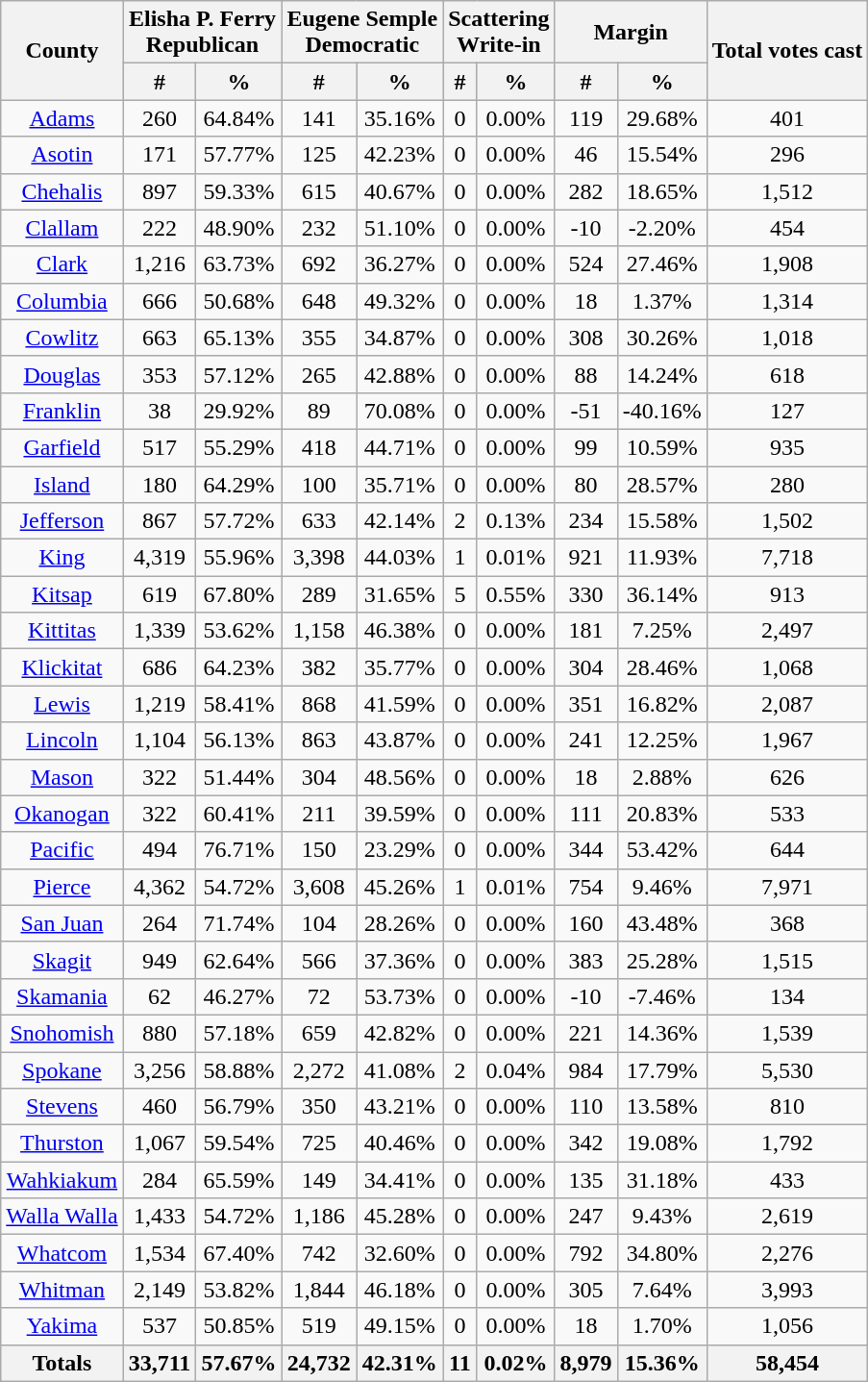<table class="wikitable sortable">
<tr>
<th style="text-align:center;" rowspan="2">County</th>
<th style="text-align:center;" colspan="2">Elisha P. Ferry<br>Republican</th>
<th style="text-align:center;" colspan="2">Eugene Semple<br>Democratic</th>
<th style="text-align:center;" colspan="2">Scattering<br>Write-in</th>
<th style="text-align:center;" colspan="2">Margin</th>
<th style="text-align:center;" rowspan="2">Total votes cast</th>
</tr>
<tr bgcolor="lightgrey">
<th style="text-align:center;" data-sort-type="number">#</th>
<th style="text-align:center;" data-sort-type="number">%</th>
<th style="text-align:center;" data-sort-type="number">#</th>
<th style="text-align:center;" data-sort-type="number">%</th>
<th style="text-align:center;" data-sort-type="number">#</th>
<th style="text-align:center;" data-sort-type="number">%</th>
<th style="text-align:center;" data-sort-type="number">#</th>
<th style="text-align:center;" data-sort-type="number">%</th>
</tr>
<tr style="text-align:center;">
<td><a href='#'>Adams</a></td>
<td>260</td>
<td>64.84%</td>
<td>141</td>
<td>35.16%</td>
<td>0</td>
<td>0.00%</td>
<td>119</td>
<td>29.68%</td>
<td>401</td>
</tr>
<tr style="text-align:center;">
<td><a href='#'>Asotin</a></td>
<td>171</td>
<td>57.77%</td>
<td>125</td>
<td>42.23%</td>
<td>0</td>
<td>0.00%</td>
<td>46</td>
<td>15.54%</td>
<td>296</td>
</tr>
<tr style="text-align:center;">
<td><a href='#'>Chehalis</a></td>
<td>897</td>
<td>59.33%</td>
<td>615</td>
<td>40.67%</td>
<td>0</td>
<td>0.00%</td>
<td>282</td>
<td>18.65%</td>
<td>1,512</td>
</tr>
<tr style="text-align:center;">
<td><a href='#'>Clallam</a></td>
<td>222</td>
<td>48.90%</td>
<td>232</td>
<td>51.10%</td>
<td>0</td>
<td>0.00%</td>
<td>-10</td>
<td>-2.20%</td>
<td>454</td>
</tr>
<tr style="text-align:center;">
<td><a href='#'>Clark</a></td>
<td>1,216</td>
<td>63.73%</td>
<td>692</td>
<td>36.27%</td>
<td>0</td>
<td>0.00%</td>
<td>524</td>
<td>27.46%</td>
<td>1,908</td>
</tr>
<tr style="text-align:center;">
<td><a href='#'>Columbia</a></td>
<td>666</td>
<td>50.68%</td>
<td>648</td>
<td>49.32%</td>
<td>0</td>
<td>0.00%</td>
<td>18</td>
<td>1.37%</td>
<td>1,314</td>
</tr>
<tr style="text-align:center;">
<td><a href='#'>Cowlitz</a></td>
<td>663</td>
<td>65.13%</td>
<td>355</td>
<td>34.87%</td>
<td>0</td>
<td>0.00%</td>
<td>308</td>
<td>30.26%</td>
<td>1,018</td>
</tr>
<tr style="text-align:center;">
<td><a href='#'>Douglas</a></td>
<td>353</td>
<td>57.12%</td>
<td>265</td>
<td>42.88%</td>
<td>0</td>
<td>0.00%</td>
<td>88</td>
<td>14.24%</td>
<td>618</td>
</tr>
<tr style="text-align:center;">
<td><a href='#'>Franklin</a></td>
<td>38</td>
<td>29.92%</td>
<td>89</td>
<td>70.08%</td>
<td>0</td>
<td>0.00%</td>
<td>-51</td>
<td>-40.16%</td>
<td>127</td>
</tr>
<tr style="text-align:center;">
<td><a href='#'>Garfield</a></td>
<td>517</td>
<td>55.29%</td>
<td>418</td>
<td>44.71%</td>
<td>0</td>
<td>0.00%</td>
<td>99</td>
<td>10.59%</td>
<td>935</td>
</tr>
<tr style="text-align:center;">
<td><a href='#'>Island</a></td>
<td>180</td>
<td>64.29%</td>
<td>100</td>
<td>35.71%</td>
<td>0</td>
<td>0.00%</td>
<td>80</td>
<td>28.57%</td>
<td>280</td>
</tr>
<tr style="text-align:center;">
<td><a href='#'>Jefferson</a></td>
<td>867</td>
<td>57.72%</td>
<td>633</td>
<td>42.14%</td>
<td>2</td>
<td>0.13%</td>
<td>234</td>
<td>15.58%</td>
<td>1,502</td>
</tr>
<tr style="text-align:center;">
<td><a href='#'>King</a></td>
<td>4,319</td>
<td>55.96%</td>
<td>3,398</td>
<td>44.03%</td>
<td>1</td>
<td>0.01%</td>
<td>921</td>
<td>11.93%</td>
<td>7,718</td>
</tr>
<tr style="text-align:center;">
<td><a href='#'>Kitsap</a></td>
<td>619</td>
<td>67.80%</td>
<td>289</td>
<td>31.65%</td>
<td>5</td>
<td>0.55%</td>
<td>330</td>
<td>36.14%</td>
<td>913</td>
</tr>
<tr style="text-align:center;">
<td><a href='#'>Kittitas</a></td>
<td>1,339</td>
<td>53.62%</td>
<td>1,158</td>
<td>46.38%</td>
<td>0</td>
<td>0.00%</td>
<td>181</td>
<td>7.25%</td>
<td>2,497</td>
</tr>
<tr style="text-align:center;">
<td><a href='#'>Klickitat</a></td>
<td>686</td>
<td>64.23%</td>
<td>382</td>
<td>35.77%</td>
<td>0</td>
<td>0.00%</td>
<td>304</td>
<td>28.46%</td>
<td>1,068</td>
</tr>
<tr style="text-align:center;">
<td><a href='#'>Lewis</a></td>
<td>1,219</td>
<td>58.41%</td>
<td>868</td>
<td>41.59%</td>
<td>0</td>
<td>0.00%</td>
<td>351</td>
<td>16.82%</td>
<td>2,087</td>
</tr>
<tr style="text-align:center;">
<td><a href='#'>Lincoln</a></td>
<td>1,104</td>
<td>56.13%</td>
<td>863</td>
<td>43.87%</td>
<td>0</td>
<td>0.00%</td>
<td>241</td>
<td>12.25%</td>
<td>1,967</td>
</tr>
<tr style="text-align:center;">
<td><a href='#'>Mason</a></td>
<td>322</td>
<td>51.44%</td>
<td>304</td>
<td>48.56%</td>
<td>0</td>
<td>0.00%</td>
<td>18</td>
<td>2.88%</td>
<td>626</td>
</tr>
<tr style="text-align:center;">
<td><a href='#'>Okanogan</a></td>
<td>322</td>
<td>60.41%</td>
<td>211</td>
<td>39.59%</td>
<td>0</td>
<td>0.00%</td>
<td>111</td>
<td>20.83%</td>
<td>533</td>
</tr>
<tr style="text-align:center;">
<td><a href='#'>Pacific</a></td>
<td>494</td>
<td>76.71%</td>
<td>150</td>
<td>23.29%</td>
<td>0</td>
<td>0.00%</td>
<td>344</td>
<td>53.42%</td>
<td>644</td>
</tr>
<tr style="text-align:center;">
<td><a href='#'>Pierce</a></td>
<td>4,362</td>
<td>54.72%</td>
<td>3,608</td>
<td>45.26%</td>
<td>1</td>
<td>0.01%</td>
<td>754</td>
<td>9.46%</td>
<td>7,971</td>
</tr>
<tr style="text-align:center;">
<td><a href='#'>San Juan</a></td>
<td>264</td>
<td>71.74%</td>
<td>104</td>
<td>28.26%</td>
<td>0</td>
<td>0.00%</td>
<td>160</td>
<td>43.48%</td>
<td>368</td>
</tr>
<tr style="text-align:center;">
<td><a href='#'>Skagit</a></td>
<td>949</td>
<td>62.64%</td>
<td>566</td>
<td>37.36%</td>
<td>0</td>
<td>0.00%</td>
<td>383</td>
<td>25.28%</td>
<td>1,515</td>
</tr>
<tr style="text-align:center;">
<td><a href='#'>Skamania</a></td>
<td>62</td>
<td>46.27%</td>
<td>72</td>
<td>53.73%</td>
<td>0</td>
<td>0.00%</td>
<td>-10</td>
<td>-7.46%</td>
<td>134</td>
</tr>
<tr style="text-align:center;">
<td><a href='#'>Snohomish</a></td>
<td>880</td>
<td>57.18%</td>
<td>659</td>
<td>42.82%</td>
<td>0</td>
<td>0.00%</td>
<td>221</td>
<td>14.36%</td>
<td>1,539</td>
</tr>
<tr style="text-align:center;">
<td><a href='#'>Spokane</a></td>
<td>3,256</td>
<td>58.88%</td>
<td>2,272</td>
<td>41.08%</td>
<td>2</td>
<td>0.04%</td>
<td>984</td>
<td>17.79%</td>
<td>5,530</td>
</tr>
<tr style="text-align:center;">
<td><a href='#'>Stevens</a></td>
<td>460</td>
<td>56.79%</td>
<td>350</td>
<td>43.21%</td>
<td>0</td>
<td>0.00%</td>
<td>110</td>
<td>13.58%</td>
<td>810</td>
</tr>
<tr style="text-align:center;">
<td><a href='#'>Thurston</a></td>
<td>1,067</td>
<td>59.54%</td>
<td>725</td>
<td>40.46%</td>
<td>0</td>
<td>0.00%</td>
<td>342</td>
<td>19.08%</td>
<td>1,792</td>
</tr>
<tr style="text-align:center;">
<td><a href='#'>Wahkiakum</a></td>
<td>284</td>
<td>65.59%</td>
<td>149</td>
<td>34.41%</td>
<td>0</td>
<td>0.00%</td>
<td>135</td>
<td>31.18%</td>
<td>433</td>
</tr>
<tr style="text-align:center;">
<td><a href='#'>Walla Walla</a></td>
<td>1,433</td>
<td>54.72%</td>
<td>1,186</td>
<td>45.28%</td>
<td>0</td>
<td>0.00%</td>
<td>247</td>
<td>9.43%</td>
<td>2,619</td>
</tr>
<tr style="text-align:center;">
<td><a href='#'>Whatcom</a></td>
<td>1,534</td>
<td>67.40%</td>
<td>742</td>
<td>32.60%</td>
<td>0</td>
<td>0.00%</td>
<td>792</td>
<td>34.80%</td>
<td>2,276</td>
</tr>
<tr style="text-align:center;">
<td><a href='#'>Whitman</a></td>
<td>2,149</td>
<td>53.82%</td>
<td>1,844</td>
<td>46.18%</td>
<td>0</td>
<td>0.00%</td>
<td>305</td>
<td>7.64%</td>
<td>3,993</td>
</tr>
<tr style="text-align:center;">
<td><a href='#'>Yakima</a></td>
<td>537</td>
<td>50.85%</td>
<td>519</td>
<td>49.15%</td>
<td>0</td>
<td>0.00%</td>
<td>18</td>
<td>1.70%</td>
<td>1,056</td>
</tr>
<tr>
<th>Totals</th>
<th>33,711</th>
<th>57.67%</th>
<th>24,732</th>
<th>42.31%</th>
<th>11</th>
<th>0.02%</th>
<th>8,979</th>
<th>15.36%</th>
<th>58,454</th>
</tr>
</table>
